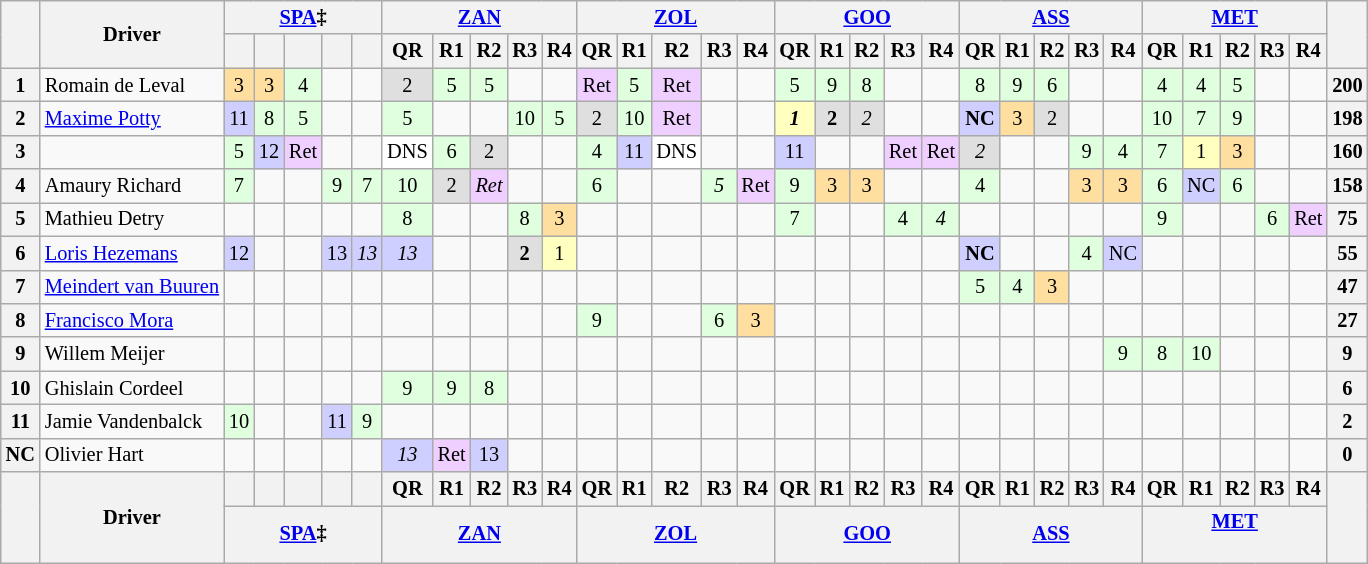<table class="wikitable" style="font-size: 85%; text-align: center;">
<tr valign="top">
<th rowspan=2 valign=middle></th>
<th rowspan=2 valign=middle>Driver</th>
<th colspan=5><a href='#'>SPA</a>‡<br></th>
<th colspan=5><a href='#'>ZAN</a><br></th>
<th colspan=5><a href='#'>ZOL</a><br></th>
<th colspan=5><a href='#'>GOO</a><br></th>
<th colspan=5><a href='#'>ASS</a><br></th>
<th colspan=5><a href='#'>MET</a><br></th>
<th rowspan=2 valign=middle></th>
</tr>
<tr>
<th></th>
<th></th>
<th></th>
<th></th>
<th></th>
<th>QR</th>
<th>R1</th>
<th>R2</th>
<th>R3</th>
<th>R4</th>
<th>QR</th>
<th>R1</th>
<th>R2</th>
<th>R3</th>
<th>R4</th>
<th>QR</th>
<th>R1</th>
<th>R2</th>
<th>R3</th>
<th>R4</th>
<th>QR</th>
<th>R1</th>
<th>R2</th>
<th>R3</th>
<th>R4</th>
<th>QR</th>
<th>R1</th>
<th>R2</th>
<th>R3</th>
<th>R4</th>
</tr>
<tr>
<th>1</th>
<td align=left> Romain de Leval</td>
<td style="background:#ffdf9f;">3</td>
<td style="background:#ffdf9f;">3</td>
<td style="background:#dfffdf;">4</td>
<td></td>
<td></td>
<td style="background:#dfdfdf;">2</td>
<td style="background:#dfffdf;">5</td>
<td style="background:#dfffdf;">5</td>
<td></td>
<td></td>
<td style="background:#efcfff;">Ret</td>
<td style="background:#dfffdf;">5</td>
<td style="background:#efcfff;">Ret</td>
<td></td>
<td></td>
<td style="background:#dfffdf;">5</td>
<td style="background:#dfffdf;">9</td>
<td style="background:#dfffdf;">8</td>
<td></td>
<td></td>
<td style="background:#dfffdf;">8</td>
<td style="background:#dfffdf;">9</td>
<td style="background:#dfffdf;">6</td>
<td></td>
<td></td>
<td style="background:#dfffdf;">4</td>
<td style="background:#dfffdf;">4</td>
<td style="background:#dfffdf;">5</td>
<td></td>
<td></td>
<th>200</th>
</tr>
<tr>
<th>2</th>
<td align=left> <a href='#'>Maxime Potty</a></td>
<td style="background:#cfcfff;">11</td>
<td style="background:#dfffdf;">8</td>
<td style="background:#dfffdf;">5</td>
<td></td>
<td></td>
<td style="background:#dfffdf;">5</td>
<td></td>
<td></td>
<td style="background:#dfffdf;">10</td>
<td style="background:#dfffdf;">5</td>
<td style="background:#dfdfdf;">2</td>
<td style="background:#dfffdf;">10</td>
<td style="background:#efcfff;">Ret</td>
<td></td>
<td></td>
<td style="background:#ffffbf;"><strong><em>1</em></strong></td>
<td style="background:#dfdfdf;"><strong>2</strong></td>
<td style="background:#dfdfdf;"><em>2</em></td>
<td></td>
<td></td>
<td style="background:#cfcfff;"><strong>NC</strong></td>
<td style="background:#ffdf9f;">3</td>
<td style="background:#dfdfdf;">2</td>
<td></td>
<td></td>
<td style="background:#dfffdf;">10</td>
<td style="background:#dfffdf;">7</td>
<td style="background:#dfffdf;">9</td>
<td></td>
<td></td>
<th>198</th>
</tr>
<tr>
<th>3</th>
<td align=left></td>
<td style="background:#dfffdf;">5</td>
<td style="background:#cfcfff;">12</td>
<td style="background:#efcfff;">Ret</td>
<td></td>
<td></td>
<td style="background:#ffffff;">DNS</td>
<td style="background:#dfffdf;">6</td>
<td style="background:#dfdfdf;">2</td>
<td></td>
<td></td>
<td style="background:#dfffdf;">4</td>
<td style="background:#cfcfff;">11</td>
<td style="background:#ffffff;">DNS</td>
<td></td>
<td></td>
<td style="background:#cfcfff;">11</td>
<td></td>
<td></td>
<td style="background:#efcfff;">Ret</td>
<td style="background:#efcfff;">Ret</td>
<td style="background:#dfdfdf;"><em>2</em></td>
<td></td>
<td></td>
<td style="background:#dfffdf;">9</td>
<td style="background:#dfffdf;">4</td>
<td style="background:#dfffdf;">7</td>
<td style="background:#ffffbf;">1</td>
<td style="background:#ffdf9f;">3</td>
<td></td>
<td></td>
<th>160</th>
</tr>
<tr>
<th>4</th>
<td align=left> Amaury Richard</td>
<td style="background:#dfffdf;">7</td>
<td></td>
<td></td>
<td style="background:#dfffdf;">9</td>
<td style="background:#dfffdf;">7</td>
<td style="background:#dfffdf;">10</td>
<td style="background:#dfdfdf;">2</td>
<td style="background:#efcfff;"><em>Ret</em></td>
<td></td>
<td></td>
<td style="background:#dfffdf;">6</td>
<td></td>
<td></td>
<td style="background:#dfffdf;"><em>5</em></td>
<td style="background:#efcfff;">Ret</td>
<td style="background:#dfffdf;">9</td>
<td style="background:#ffdf9f;">3</td>
<td style="background:#ffdf9f;">3</td>
<td></td>
<td></td>
<td style="background:#dfffdf;">4</td>
<td></td>
<td></td>
<td style="background:#ffdf9f;">3</td>
<td style="background:#ffdf9f;">3</td>
<td style="background:#dfffdf;">6</td>
<td style="background:#cfcfff;">NC</td>
<td style="background:#dfffdf;">6</td>
<td></td>
<td></td>
<th>158</th>
</tr>
<tr>
<th>5</th>
<td align=left> Mathieu Detry</td>
<td></td>
<td></td>
<td></td>
<td></td>
<td></td>
<td style="background:#dfffdf;">8</td>
<td></td>
<td></td>
<td style="background:#dfffdf;">8</td>
<td style="background:#ffdf9f;">3</td>
<td></td>
<td></td>
<td></td>
<td></td>
<td></td>
<td style="background:#dfffdf;">7</td>
<td></td>
<td></td>
<td style="background:#dfffdf;">4</td>
<td style="background:#dfffdf;"><em>4</em></td>
<td></td>
<td></td>
<td></td>
<td></td>
<td></td>
<td style="background:#dfffdf;">9</td>
<td></td>
<td></td>
<td style="background:#dfffdf;">6</td>
<td style="background:#efcfff;">Ret</td>
<th>75</th>
</tr>
<tr>
<th>6</th>
<td align=left> <a href='#'>Loris Hezemans</a></td>
<td style="background:#cfcfff;">12</td>
<td></td>
<td></td>
<td style="background:#cfcfff;">13</td>
<td style="background:#cfcfff;"><em>13</em></td>
<td style="background:#cfcfff;"><em>13</em></td>
<td></td>
<td></td>
<td style="background:#dfdfdf;"><strong>2</strong></td>
<td style="background:#ffffbf;">1</td>
<td></td>
<td></td>
<td></td>
<td></td>
<td></td>
<td></td>
<td></td>
<td></td>
<td></td>
<td></td>
<td style="background:#cfcfff;"><strong>NC</strong></td>
<td></td>
<td></td>
<td style="background:#dfffdf;">4</td>
<td style="background:#cfcfff;">NC</td>
<td></td>
<td></td>
<td></td>
<td></td>
<td></td>
<th>55</th>
</tr>
<tr>
<th>7</th>
<td align=left> <a href='#'>Meindert van Buuren</a></td>
<td></td>
<td></td>
<td></td>
<td></td>
<td></td>
<td></td>
<td></td>
<td></td>
<td></td>
<td></td>
<td></td>
<td></td>
<td></td>
<td></td>
<td></td>
<td></td>
<td></td>
<td></td>
<td></td>
<td></td>
<td style="background:#dfffdf;">5</td>
<td style="background:#dfffdf;">4</td>
<td style="background:#ffdf9f;">3</td>
<td></td>
<td></td>
<td></td>
<td></td>
<td></td>
<td></td>
<td></td>
<th>47</th>
</tr>
<tr>
<th>8</th>
<td align=left> <a href='#'>Francisco Mora</a></td>
<td></td>
<td></td>
<td></td>
<td></td>
<td></td>
<td></td>
<td></td>
<td></td>
<td></td>
<td></td>
<td style="background:#dfffdf;">9</td>
<td></td>
<td></td>
<td style="background:#dfffdf;">6</td>
<td style="background:#ffdf9f;">3</td>
<td></td>
<td></td>
<td></td>
<td></td>
<td></td>
<td></td>
<td></td>
<td></td>
<td></td>
<td></td>
<td></td>
<td></td>
<td></td>
<td></td>
<td></td>
<th>27</th>
</tr>
<tr>
<th>9</th>
<td align=left> Willem Meijer</td>
<td></td>
<td></td>
<td></td>
<td></td>
<td></td>
<td></td>
<td></td>
<td></td>
<td></td>
<td></td>
<td></td>
<td></td>
<td></td>
<td></td>
<td></td>
<td></td>
<td></td>
<td></td>
<td></td>
<td></td>
<td></td>
<td></td>
<td></td>
<td></td>
<td style="background:#dfffdf;">9</td>
<td style="background:#dfffdf;">8</td>
<td style="background:#dfffdf;">10</td>
<td></td>
<td></td>
<td></td>
<th>9</th>
</tr>
<tr>
<th>10</th>
<td align=left> Ghislain Cordeel</td>
<td></td>
<td></td>
<td></td>
<td></td>
<td></td>
<td style="background:#dfffdf;">9</td>
<td style="background:#dfffdf;">9</td>
<td style="background:#dfffdf;">8</td>
<td></td>
<td></td>
<td></td>
<td></td>
<td></td>
<td></td>
<td></td>
<td></td>
<td></td>
<td></td>
<td></td>
<td></td>
<td></td>
<td></td>
<td></td>
<td></td>
<td></td>
<td></td>
<td></td>
<td></td>
<td></td>
<td></td>
<th>6</th>
</tr>
<tr>
<th>11</th>
<td align=left> Jamie Vandenbalck</td>
<td style="background:#dfffdf;">10</td>
<td></td>
<td></td>
<td style="background:#cfcfff;">11</td>
<td style="background:#dfffdf;">9</td>
<td></td>
<td></td>
<td></td>
<td></td>
<td></td>
<td></td>
<td></td>
<td></td>
<td></td>
<td></td>
<td></td>
<td></td>
<td></td>
<td></td>
<td></td>
<td></td>
<td></td>
<td></td>
<td></td>
<td></td>
<td></td>
<td></td>
<td></td>
<td></td>
<td></td>
<th>2</th>
</tr>
<tr>
<th>NC</th>
<td align=left> Olivier Hart</td>
<td></td>
<td></td>
<td></td>
<td></td>
<td></td>
<td style="background:#cfcfff;"><em>13</em></td>
<td style="background:#efcfff;">Ret</td>
<td style="background:#cfcfff;">13</td>
<td></td>
<td></td>
<td></td>
<td></td>
<td></td>
<td></td>
<td></td>
<td></td>
<td></td>
<td></td>
<td></td>
<td></td>
<td></td>
<td></td>
<td></td>
<td></td>
<td></td>
<td></td>
<td></td>
<td></td>
<td></td>
<td></td>
<th>0</th>
</tr>
<tr valign="top">
<th rowspan=2 valign=middle></th>
<th rowspan=2 valign=middle>Driver</th>
<th></th>
<th></th>
<th></th>
<th></th>
<th></th>
<th>QR</th>
<th>R1</th>
<th>R2</th>
<th>R3</th>
<th>R4</th>
<th>QR</th>
<th>R1</th>
<th>R2</th>
<th>R3</th>
<th>R4</th>
<th>QR</th>
<th>R1</th>
<th>R2</th>
<th>R3</th>
<th>R4</th>
<th>QR</th>
<th>R1</th>
<th>R2</th>
<th>R3</th>
<th>R4</th>
<th>QR</th>
<th>R1</th>
<th>R2</th>
<th>R3</th>
<th>R4</th>
<th rowspan=2 valign=middle></th>
</tr>
<tr>
<th colspan=5><a href='#'>SPA</a>‡<br></th>
<th colspan=5><a href='#'>ZAN</a><br></th>
<th colspan=5><a href='#'>ZOL</a><br></th>
<th colspan=5><a href='#'>GOO</a><br></th>
<th colspan=5><a href='#'>ASS</a><br></th>
<th colspan=5><a href='#'>MET</a><br> </th>
</tr>
</table>
